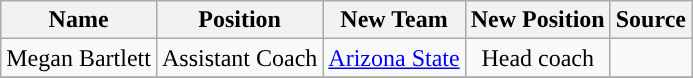<table class="wikitable">
<tr>
<th style="text-align:center; ">Name</th>
<th style="text-align:center; ">Position</th>
<th style="text-align:center; ">New Team</th>
<th style="text-align:center; ">New Position</th>
<th style="text-align:center; ">Source</th>
</tr>
<tr align="center">
<td>Megan Bartlett</td>
<td>Assistant Coach</td>
<td><a href='#'>Arizona State</a></td>
<td>Head coach</td>
<td></td>
</tr>
<tr>
</tr>
</table>
